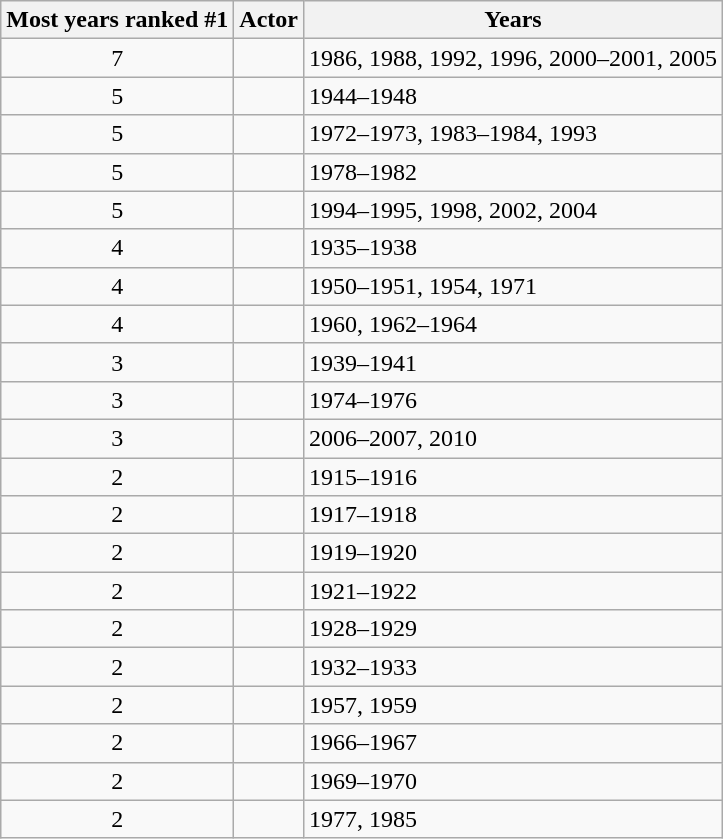<table class="wikitable sortable">
<tr>
<th>Most years ranked #1</th>
<th>Actor</th>
<th>Years</th>
</tr>
<tr>
<td style="text-align:center">7</td>
<td></td>
<td>1986, 1988, 1992, 1996, 2000–2001, 2005</td>
</tr>
<tr>
<td style="text-align:center">5</td>
<td></td>
<td>1944–1948</td>
</tr>
<tr>
<td style="text-align:center">5</td>
<td></td>
<td>1972–1973, 1983–1984, 1993</td>
</tr>
<tr>
<td style="text-align:center">5</td>
<td></td>
<td>1978–1982</td>
</tr>
<tr>
<td style="text-align:center">5</td>
<td></td>
<td>1994–1995, 1998, 2002, 2004</td>
</tr>
<tr>
<td style="text-align:center">4</td>
<td></td>
<td>1935–1938</td>
</tr>
<tr>
<td style="text-align:center">4</td>
<td></td>
<td>1950–1951, 1954, 1971</td>
</tr>
<tr>
<td style="text-align:center">4</td>
<td></td>
<td>1960, 1962–1964</td>
</tr>
<tr>
<td style="text-align:center">3</td>
<td></td>
<td>1939–1941</td>
</tr>
<tr>
<td style="text-align:center">3</td>
<td></td>
<td>1974–1976</td>
</tr>
<tr>
<td style="text-align:center">3</td>
<td></td>
<td>2006–2007, 2010</td>
</tr>
<tr>
<td style="text-align:center">2</td>
<td></td>
<td>1915–1916</td>
</tr>
<tr>
<td style="text-align:center">2</td>
<td></td>
<td>1917–1918</td>
</tr>
<tr>
<td style="text-align:center">2</td>
<td></td>
<td>1919–1920</td>
</tr>
<tr>
<td style="text-align:center">2</td>
<td></td>
<td>1921–1922</td>
</tr>
<tr>
<td style="text-align:center">2</td>
<td></td>
<td>1928–1929</td>
</tr>
<tr>
<td style="text-align:center">2</td>
<td></td>
<td>1932–1933</td>
</tr>
<tr>
<td style="text-align:center">2</td>
<td></td>
<td>1957, 1959</td>
</tr>
<tr>
<td style="text-align:center">2</td>
<td></td>
<td>1966–1967</td>
</tr>
<tr>
<td style="text-align:center">2</td>
<td></td>
<td>1969–1970</td>
</tr>
<tr>
<td style="text-align:center">2</td>
<td></td>
<td>1977, 1985</td>
</tr>
</table>
